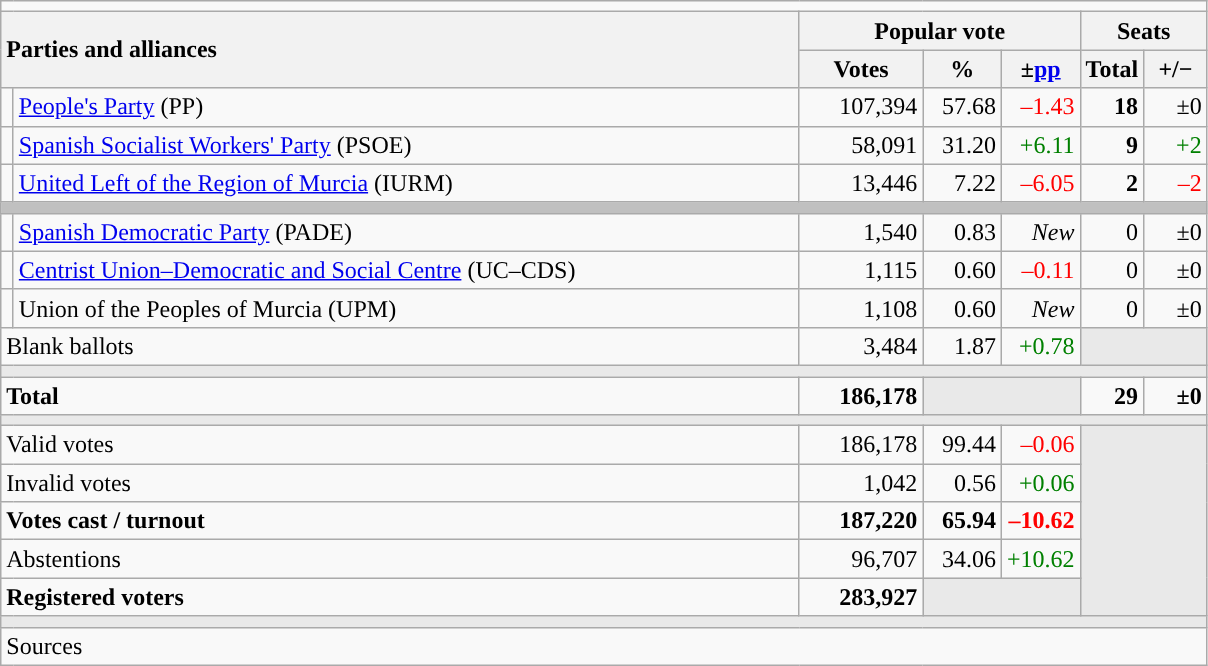<table class="wikitable" style="text-align:right;">
<tr>
<td colspan="7"></td>
</tr>
<tr>
<th style="text-align:left;" rowspan="2" colspan="2" width="525">Parties and alliances</th>
<th colspan="3">Popular vote</th>
<th colspan="2">Seats</th>
</tr>
<tr>
<th width="75">Votes</th>
<th width="45">%</th>
<th width="45">±<a href='#'>pp</a></th>
<th width="35">Total</th>
<th width="35">+/−</th>
</tr>
<tr>
<td width="1" style="color:inherit;background:"></td>
<td align="left"><a href='#'>People's Party</a> (PP)</td>
<td>107,394</td>
<td>57.68</td>
<td style="color:red;">–1.43</td>
<td><strong>18</strong></td>
<td>±0</td>
</tr>
<tr>
<td style="color:inherit;background:"></td>
<td align="left"><a href='#'>Spanish Socialist Workers' Party</a> (PSOE)</td>
<td>58,091</td>
<td>31.20</td>
<td style="color:green;">+6.11</td>
<td><strong>9</strong></td>
<td style="color:green;">+2</td>
</tr>
<tr>
<td style="color:inherit;background:"></td>
<td align="left"><a href='#'>United Left of the Region of Murcia</a> (IURM)</td>
<td>13,446</td>
<td>7.22</td>
<td style="color:red;">–6.05</td>
<td><strong>2</strong></td>
<td style="color:red;">–2</td>
</tr>
<tr>
<td colspan="7" bgcolor="#C0C0C0"></td>
</tr>
<tr>
<td style="color:inherit;background:"></td>
<td align="left"><a href='#'>Spanish Democratic Party</a> (PADE)</td>
<td>1,540</td>
<td>0.83</td>
<td><em>New</em></td>
<td>0</td>
<td>±0</td>
</tr>
<tr>
<td style="color:inherit;background:"></td>
<td align="left"><a href='#'>Centrist Union–Democratic and Social Centre</a> (UC–CDS)</td>
<td>1,115</td>
<td>0.60</td>
<td style="color:red;">–0.11</td>
<td>0</td>
<td>±0</td>
</tr>
<tr>
<td style="color:inherit;background:"></td>
<td align="left">Union of the Peoples of Murcia (UPM)</td>
<td>1,108</td>
<td>0.60</td>
<td><em>New</em></td>
<td>0</td>
<td>±0</td>
</tr>
<tr>
<td align="left" colspan="2">Blank ballots</td>
<td>3,484</td>
<td>1.87</td>
<td style="color:green;">+0.78</td>
<td bgcolor="#E9E9E9" colspan="2"></td>
</tr>
<tr>
<td colspan="7" bgcolor="#E9E9E9"></td>
</tr>
<tr style="font-weight:bold;">
<td align="left" colspan="2">Total</td>
<td>186,178</td>
<td bgcolor="#E9E9E9" colspan="2"></td>
<td>29</td>
<td>±0</td>
</tr>
<tr>
<td colspan="7" bgcolor="#E9E9E9"></td>
</tr>
<tr>
<td align="left" colspan="2">Valid votes</td>
<td>186,178</td>
<td>99.44</td>
<td style="color:red;">–0.06</td>
<td bgcolor="#E9E9E9" colspan="2" rowspan="5"></td>
</tr>
<tr>
<td align="left" colspan="2">Invalid votes</td>
<td>1,042</td>
<td>0.56</td>
<td style="color:green;">+0.06</td>
</tr>
<tr style="font-weight:bold;">
<td align="left" colspan="2">Votes cast / turnout</td>
<td>187,220</td>
<td>65.94</td>
<td style="color:red;">–10.62</td>
</tr>
<tr>
<td align="left" colspan="2">Abstentions</td>
<td>96,707</td>
<td>34.06</td>
<td style="color:green;">+10.62</td>
</tr>
<tr style="font-weight:bold;">
<td align="left" colspan="2">Registered voters</td>
<td>283,927</td>
<td bgcolor="#E9E9E9" colspan="2"></td>
</tr>
<tr>
<td colspan="7" bgcolor="#E9E9E9"></td>
</tr>
<tr>
<td align="left" colspan="7">Sources</td>
</tr>
</table>
